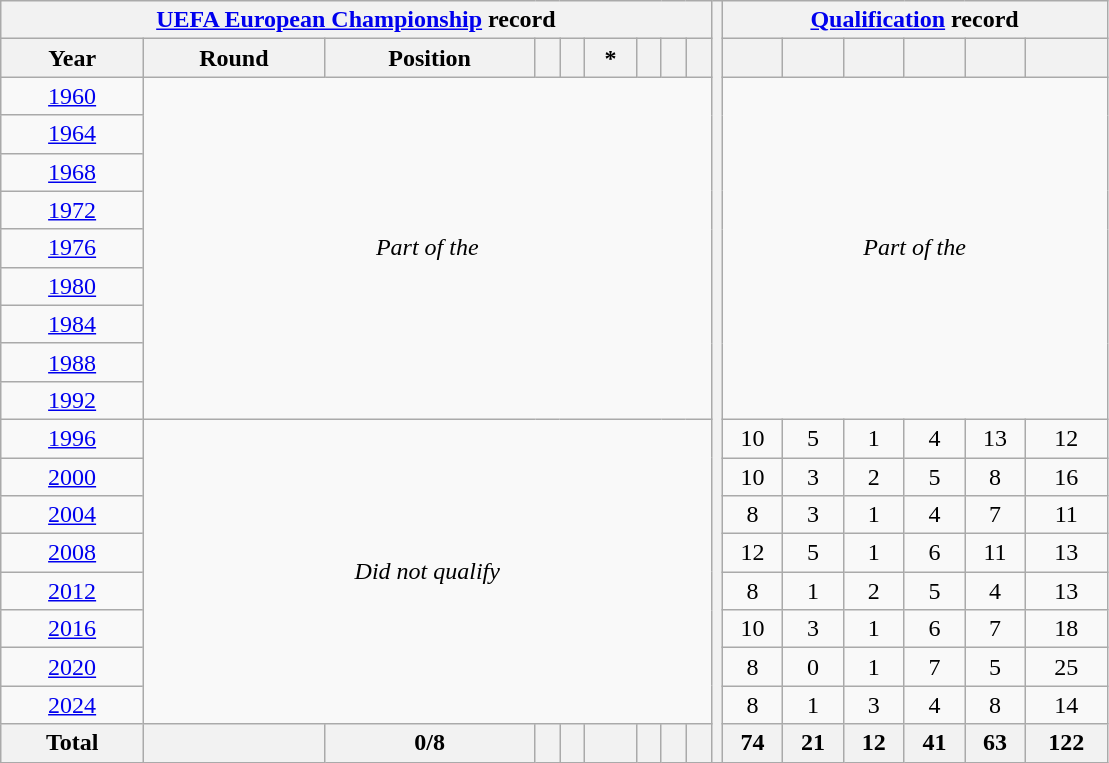<table class="wikitable" style="text-align: center;">
<tr>
<th colspan=9><a href='#'>UEFA European Championship</a> record</th>
<th style="width:1%;" rowspan=20></th>
<th colspan=6><a href='#'>Qualification</a> record</th>
</tr>
<tr>
<th>Year</th>
<th>Round</th>
<th>Position</th>
<th></th>
<th></th>
<th>*</th>
<th></th>
<th></th>
<th></th>
<th></th>
<th></th>
<th></th>
<th></th>
<th></th>
<th></th>
</tr>
<tr>
<td> <a href='#'>1960</a></td>
<td colspan=8 rowspan=9><em>Part of the </em></td>
<td colspan=6 rowspan=9><em>Part of the </em></td>
</tr>
<tr>
<td> <a href='#'>1964</a></td>
</tr>
<tr>
<td> <a href='#'>1968</a></td>
</tr>
<tr>
<td> <a href='#'>1972</a></td>
</tr>
<tr>
<td> <a href='#'>1976</a></td>
</tr>
<tr>
<td> <a href='#'>1980</a></td>
</tr>
<tr>
<td> <a href='#'>1984</a></td>
</tr>
<tr>
<td> <a href='#'>1988</a></td>
</tr>
<tr>
<td> <a href='#'>1992</a></td>
</tr>
<tr>
<td> <a href='#'>1996</a></td>
<td colspan=8 rowspan=8><em>Did not qualify</em></td>
<td>10</td>
<td>5</td>
<td>1</td>
<td>4</td>
<td>13</td>
<td>12</td>
</tr>
<tr>
<td>  <a href='#'>2000</a></td>
<td>10</td>
<td>3</td>
<td>2</td>
<td>5</td>
<td>8</td>
<td>16</td>
</tr>
<tr>
<td> <a href='#'>2004</a></td>
<td>8</td>
<td>3</td>
<td>1</td>
<td>4</td>
<td>7</td>
<td>11</td>
</tr>
<tr>
<td>  <a href='#'>2008</a></td>
<td>12</td>
<td>5</td>
<td>1</td>
<td>6</td>
<td>11</td>
<td>13</td>
</tr>
<tr>
<td>  <a href='#'>2012</a></td>
<td>8</td>
<td>1</td>
<td>2</td>
<td>5</td>
<td>4</td>
<td>13</td>
</tr>
<tr>
<td> <a href='#'>2016</a></td>
<td>10</td>
<td>3</td>
<td>1</td>
<td>6</td>
<td>7</td>
<td>18</td>
</tr>
<tr>
<td> <a href='#'>2020</a></td>
<td>8</td>
<td>0</td>
<td>1</td>
<td>7</td>
<td>5</td>
<td>25</td>
</tr>
<tr>
<td> <a href='#'>2024</a></td>
<td>8</td>
<td>1</td>
<td>3</td>
<td>4</td>
<td>8</td>
<td>14</td>
</tr>
<tr>
<th>Total</th>
<th></th>
<th>0/8</th>
<th></th>
<th></th>
<th></th>
<th></th>
<th></th>
<th></th>
<th>74</th>
<th>21</th>
<th>12</th>
<th>41</th>
<th>63</th>
<th>122</th>
</tr>
</table>
